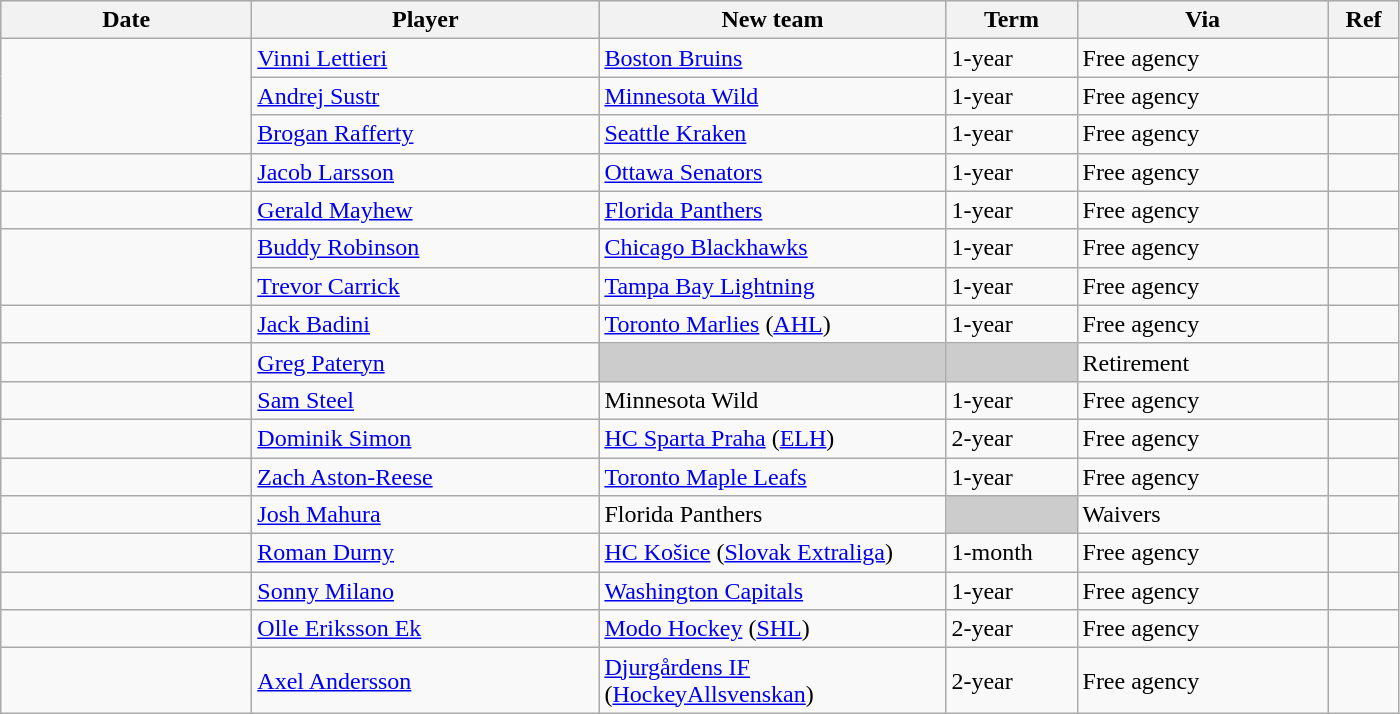<table class="wikitable">
<tr style="background:#ddd; text-align:center;">
<th style="width: 10em;">Date</th>
<th style="width: 14em;">Player</th>
<th style="width: 14em;">New team</th>
<th style="width: 5em;">Term</th>
<th style="width: 10em;">Via</th>
<th style="width: 2.5em;">Ref</th>
</tr>
<tr>
<td rowspan=3></td>
<td><a href='#'>Vinni Lettieri</a></td>
<td><a href='#'>Boston Bruins</a></td>
<td>1-year</td>
<td>Free agency</td>
<td></td>
</tr>
<tr>
<td><a href='#'>Andrej Sustr</a></td>
<td><a href='#'>Minnesota Wild</a></td>
<td>1-year</td>
<td>Free agency</td>
<td></td>
</tr>
<tr>
<td><a href='#'>Brogan Rafferty</a></td>
<td><a href='#'>Seattle Kraken</a></td>
<td>1-year</td>
<td>Free agency</td>
<td></td>
</tr>
<tr>
<td></td>
<td><a href='#'>Jacob Larsson</a></td>
<td><a href='#'>Ottawa Senators</a></td>
<td>1-year</td>
<td>Free agency</td>
<td></td>
</tr>
<tr>
<td></td>
<td><a href='#'>Gerald Mayhew</a></td>
<td><a href='#'>Florida Panthers</a></td>
<td>1-year</td>
<td>Free agency</td>
<td></td>
</tr>
<tr>
<td rowspan=2></td>
<td><a href='#'>Buddy Robinson</a></td>
<td><a href='#'>Chicago Blackhawks</a></td>
<td>1-year</td>
<td>Free agency</td>
<td></td>
</tr>
<tr>
<td><a href='#'>Trevor Carrick</a></td>
<td><a href='#'>Tampa Bay Lightning</a></td>
<td>1-year</td>
<td>Free agency</td>
<td></td>
</tr>
<tr>
<td></td>
<td><a href='#'>Jack Badini</a></td>
<td><a href='#'>Toronto Marlies</a> (<a href='#'>AHL</a>)</td>
<td>1-year</td>
<td>Free agency</td>
<td></td>
</tr>
<tr>
<td></td>
<td><a href='#'>Greg Pateryn</a></td>
<td style="background:#ccc;"></td>
<td style="background:#ccc;"></td>
<td>Retirement</td>
<td></td>
</tr>
<tr>
<td></td>
<td><a href='#'>Sam Steel</a></td>
<td>Minnesota Wild</td>
<td>1-year</td>
<td>Free agency</td>
<td></td>
</tr>
<tr>
<td></td>
<td><a href='#'>Dominik Simon</a></td>
<td><a href='#'>HC Sparta Praha</a> (<a href='#'>ELH</a>)</td>
<td>2-year</td>
<td>Free agency</td>
<td></td>
</tr>
<tr>
<td></td>
<td><a href='#'>Zach Aston-Reese</a></td>
<td><a href='#'>Toronto Maple Leafs</a></td>
<td>1-year</td>
<td>Free agency</td>
<td></td>
</tr>
<tr>
<td></td>
<td><a href='#'>Josh Mahura</a></td>
<td>Florida Panthers</td>
<td style="background:#ccc;"></td>
<td>Waivers</td>
<td></td>
</tr>
<tr>
<td></td>
<td><a href='#'>Roman Durny</a></td>
<td><a href='#'>HC Košice</a> (<a href='#'>Slovak Extraliga</a>)</td>
<td>1-month</td>
<td>Free agency</td>
<td></td>
</tr>
<tr>
<td></td>
<td><a href='#'>Sonny Milano</a></td>
<td><a href='#'>Washington Capitals</a></td>
<td>1-year</td>
<td>Free agency</td>
<td></td>
</tr>
<tr>
<td></td>
<td><a href='#'>Olle Eriksson Ek</a></td>
<td><a href='#'>Modo Hockey</a> (<a href='#'>SHL</a>)</td>
<td>2-year</td>
<td>Free agency</td>
<td></td>
</tr>
<tr>
<td></td>
<td><a href='#'>Axel Andersson</a></td>
<td><a href='#'>Djurgårdens IF</a> (<a href='#'>HockeyAllsvenskan</a>)</td>
<td>2-year</td>
<td>Free agency</td>
<td></td>
</tr>
</table>
